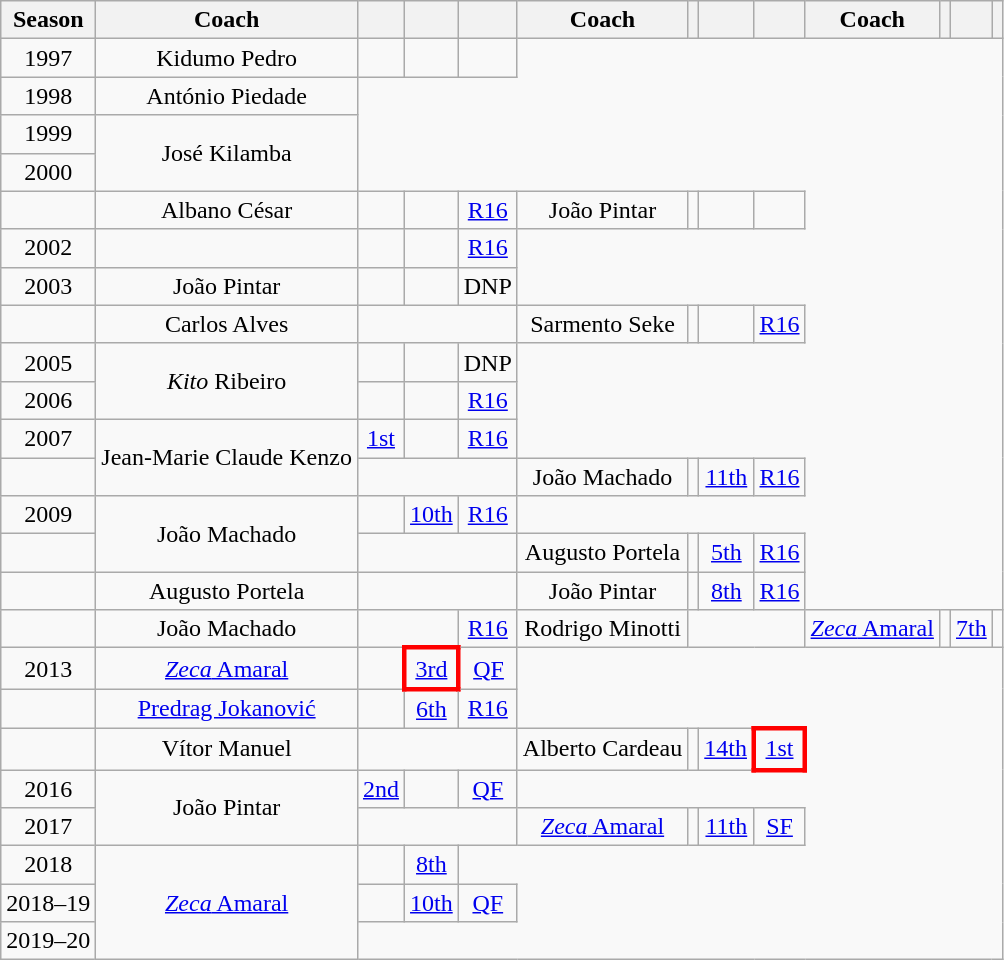<table class="wikitable" style="text-align:center;">
<tr>
<th>Season</th>
<th>Coach</th>
<th></th>
<th></th>
<th></th>
<th>Coach</th>
<th></th>
<th></th>
<th></th>
<th>Coach</th>
<th></th>
<th></th>
<th></th>
</tr>
<tr>
<td>1997</td>
<td> Kidumo Pedro</td>
<td></td>
<td></td>
<td></td>
</tr>
<tr>
<td>1998</td>
<td> António Piedade</td>
</tr>
<tr>
<td>1999</td>
<td rowspan=2> José Kilamba</td>
</tr>
<tr>
<td>2000</td>
</tr>
<tr>
<td></td>
<td> Albano César</td>
<td></td>
<td></td>
<td><a href='#'>R16</a></td>
<td> João Pintar</td>
<td></td>
<td></td>
<td></td>
</tr>
<tr>
<td>2002</td>
<td></td>
<td></td>
<td></td>
<td><a href='#'>R16</a></td>
</tr>
<tr>
<td>2003</td>
<td> João Pintar</td>
<td></td>
<td></td>
<td>DNP</td>
</tr>
<tr>
<td></td>
<td> Carlos Alves</td>
<td colspan=3></td>
<td> Sarmento Seke</td>
<td></td>
<td></td>
<td><a href='#'>R16</a></td>
</tr>
<tr>
<td>2005</td>
<td rowspan=2> <em>Kito</em> Ribeiro</td>
<td></td>
<td></td>
<td>DNP</td>
</tr>
<tr>
<td>2006</td>
<td></td>
<td></td>
<td><a href='#'>R16</a></td>
</tr>
<tr>
<td>2007</td>
<td rowspan=2> Jean-Marie Claude Kenzo</td>
<td><a href='#'>1st</a></td>
<td></td>
<td><a href='#'>R16</a></td>
</tr>
<tr>
<td></td>
<td colspan=3></td>
<td> João Machado</td>
<td></td>
<td><a href='#'>11th</a></td>
<td><a href='#'>R16</a></td>
</tr>
<tr>
<td>2009</td>
<td rowspan=2> João Machado</td>
<td></td>
<td><a href='#'>10th</a></td>
<td><a href='#'>R16</a></td>
</tr>
<tr>
<td></td>
<td colspan=3></td>
<td> Augusto Portela</td>
<td></td>
<td><a href='#'>5th</a></td>
<td><a href='#'>R16</a></td>
</tr>
<tr>
<td></td>
<td> Augusto Portela</td>
<td colspan=3></td>
<td> João Pintar</td>
<td></td>
<td><a href='#'>8th</a></td>
<td><a href='#'>R16</a></td>
</tr>
<tr>
<td></td>
<td> João Machado</td>
<td colspan=2></td>
<td><a href='#'>R16</a></td>
<td> Rodrigo Minotti</td>
<td colspan=3></td>
<td> <a href='#'><em>Zeca</em> Amaral</a></td>
<td></td>
<td><a href='#'>7th</a></td>
<td></td>
</tr>
<tr>
<td>2013</td>
<td> <a href='#'><em>Zeca</em> Amaral</a></td>
<td></td>
<td style="border:3px solid red"><a href='#'>3rd</a></td>
<td><a href='#'>QF</a></td>
</tr>
<tr>
<td></td>
<td> <a href='#'>Predrag Jokanović</a></td>
<td></td>
<td><a href='#'>6th</a></td>
<td><a href='#'>R16</a></td>
</tr>
<tr>
<td></td>
<td> Vítor Manuel</td>
<td colspan=3></td>
<td> Alberto Cardeau</td>
<td></td>
<td><a href='#'>14th</a></td>
<td style="border:3px solid red"><a href='#'>1st</a></td>
</tr>
<tr>
<td>2016</td>
<td rowspan=2> João Pintar</td>
<td><a href='#'>2nd</a></td>
<td></td>
<td><a href='#'>QF</a></td>
</tr>
<tr>
<td>2017</td>
<td colspan=3></td>
<td> <a href='#'><em>Zeca</em> Amaral</a></td>
<td></td>
<td><a href='#'>11th</a></td>
<td><a href='#'>SF</a></td>
</tr>
<tr>
<td>2018</td>
<td rowspan=3> <a href='#'><em>Zeca</em> Amaral</a></td>
<td></td>
<td><a href='#'>8th</a></td>
</tr>
<tr>
<td>2018–19</td>
<td></td>
<td><a href='#'>10th</a></td>
<td><a href='#'>QF</a></td>
</tr>
<tr>
<td>2019–20</td>
</tr>
</table>
